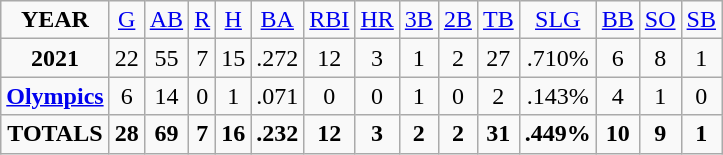<table class="wikitable">
<tr align=center>
<td><strong>YEAR</strong></td>
<td><a href='#'>G</a></td>
<td><a href='#'>AB</a></td>
<td><a href='#'>R</a></td>
<td><a href='#'>H</a></td>
<td><a href='#'>BA</a></td>
<td><a href='#'>RBI</a></td>
<td><a href='#'>HR</a></td>
<td><a href='#'>3B</a></td>
<td><a href='#'>2B</a></td>
<td><a href='#'>TB</a></td>
<td><a href='#'>SLG</a></td>
<td><a href='#'>BB</a></td>
<td><a href='#'>SO</a></td>
<td><a href='#'>SB</a></td>
</tr>
<tr align=center>
<td><strong>2021</strong></td>
<td>22</td>
<td>55</td>
<td>7</td>
<td>15</td>
<td>.272</td>
<td>12</td>
<td>3</td>
<td>1</td>
<td>2</td>
<td>27</td>
<td>.710%</td>
<td>6</td>
<td>8</td>
<td>1</td>
</tr>
<tr align=center>
<td><strong><a href='#'>Olympics</a></strong></td>
<td>6</td>
<td>14</td>
<td>0</td>
<td>1</td>
<td>.071</td>
<td>0</td>
<td>0</td>
<td>1</td>
<td>0</td>
<td>2</td>
<td>.143%</td>
<td>4</td>
<td>1</td>
<td>0</td>
</tr>
<tr align=center>
<td><strong>TOTALS</strong></td>
<td><strong>28</strong></td>
<td><strong>69</strong></td>
<td><strong>7</strong></td>
<td><strong>16</strong></td>
<td><strong>.232</strong></td>
<td><strong>12</strong></td>
<td><strong>3</strong></td>
<td><strong>2</strong></td>
<td><strong>2</strong></td>
<td><strong>31</strong></td>
<td><strong>.449%</strong></td>
<td><strong>10</strong></td>
<td><strong>9</strong></td>
<td><strong>1</strong></td>
</tr>
</table>
